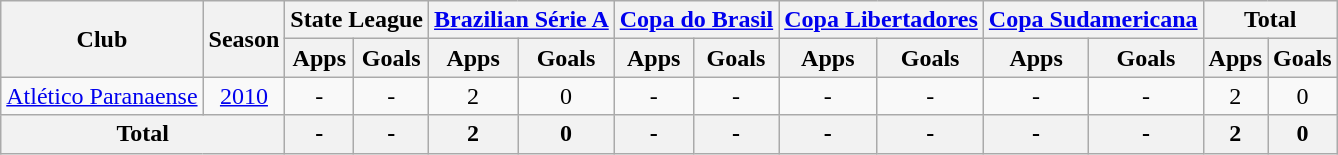<table class="wikitable" style="text-align: center;">
<tr>
<th rowspan="2">Club</th>
<th rowspan="2">Season</th>
<th colspan="2">State League</th>
<th colspan="2"><a href='#'>Brazilian Série A</a></th>
<th colspan="2"><a href='#'>Copa do Brasil</a></th>
<th colspan="2"><a href='#'>Copa Libertadores</a></th>
<th colspan="2"><a href='#'>Copa Sudamericana</a></th>
<th colspan="2">Total</th>
</tr>
<tr>
<th>Apps</th>
<th>Goals</th>
<th>Apps</th>
<th>Goals</th>
<th>Apps</th>
<th>Goals</th>
<th>Apps</th>
<th>Goals</th>
<th>Apps</th>
<th>Goals</th>
<th>Apps</th>
<th>Goals</th>
</tr>
<tr>
<td rowspan="1" valign="center"><a href='#'>Atlético Paranaense</a></td>
<td><a href='#'>2010</a></td>
<td>-</td>
<td>-</td>
<td>2</td>
<td>0</td>
<td>-</td>
<td>-</td>
<td>-</td>
<td>-</td>
<td>-</td>
<td>-</td>
<td>2</td>
<td>0</td>
</tr>
<tr>
<th colspan="2"><strong>Total</strong></th>
<th>-</th>
<th>-</th>
<th>2</th>
<th>0</th>
<th>-</th>
<th>-</th>
<th>-</th>
<th>-</th>
<th>-</th>
<th>-</th>
<th>2</th>
<th>0</th>
</tr>
</table>
